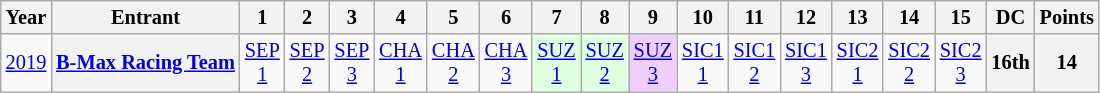<table class="wikitable" style="text-align:center; font-size:85%">
<tr>
<th>Year</th>
<th>Entrant</th>
<th>1</th>
<th>2</th>
<th>3</th>
<th>4</th>
<th>5</th>
<th>6</th>
<th>7</th>
<th>8</th>
<th>9</th>
<th>10</th>
<th>11</th>
<th>12</th>
<th>13</th>
<th>14</th>
<th>15</th>
<th>DC</th>
<th>Points</th>
</tr>
<tr>
<td><a href='#'>2019</a></td>
<th><a href='#'>B-Max Racing Team</a></th>
<td><a href='#'>SEP<br>1</a></td>
<td><a href='#'>SEP<br>2</a></td>
<td><a href='#'>SEP<br>3</a></td>
<td><a href='#'>CHA<br>1</a></td>
<td><a href='#'>CHA<br>2</a></td>
<td><a href='#'>CHA<br>3</a></td>
<td style="background:#DFFFDF"><a href='#'>SUZ<br>1</a><br></td>
<td style="background:#DFFFDF"><a href='#'>SUZ<br>2</a><br></td>
<td style="background:#EFCFFF"><a href='#'>SUZ<br>3</a><br></td>
<td><a href='#'>SIC1<br>1</a></td>
<td><a href='#'>SIC1<br>2</a></td>
<td><a href='#'>SIC1<br>3</a></td>
<td><a href='#'>SIC2<br>1</a></td>
<td><a href='#'>SIC2<br>2</a></td>
<td><a href='#'>SIC2<br>3</a></td>
<th>16th</th>
<th>14</th>
</tr>
</table>
